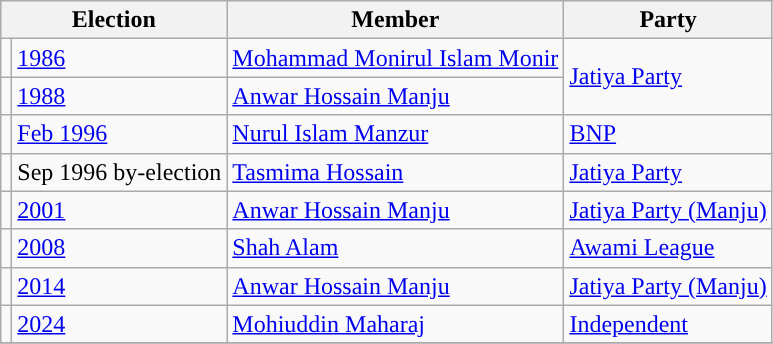<table class="wikitable">
<tr>
<th colspan="2">Election</th>
<th>Member</th>
<th>Party</th>
</tr>
<tr>
<td style="background-color:"></td>
<td><a href='#'>1986</a></td>
<td><a href='#'>Mohammad Monirul Islam Monir</a></td>
<td rowspan="2"><a href='#'>Jatiya Party</a></td>
</tr>
<tr>
<td style="background-color:"></td>
<td><a href='#'>1988</a></td>
<td><a href='#'>Anwar Hossain Manju</a></td>
</tr>
<tr>
<td style="background-color:"></td>
<td><a href='#'>Feb 1996</a></td>
<td><a href='#'>Nurul Islam Manzur</a></td>
<td><a href='#'>BNP</a></td>
</tr>
<tr>
<td style="background-color:"></td>
<td>Sep 1996 by-election</td>
<td><a href='#'>Tasmima Hossain</a></td>
<td><a href='#'>Jatiya Party</a></td>
</tr>
<tr>
<td style="background-color:"></td>
<td><a href='#'>2001</a></td>
<td><a href='#'>Anwar Hossain Manju</a></td>
<td><a href='#'>Jatiya Party (Manju)</a></td>
</tr>
<tr>
<td style="background-color:"></td>
<td><a href='#'>2008</a></td>
<td><a href='#'>Shah Alam</a></td>
<td><a href='#'>Awami League</a></td>
</tr>
<tr>
<td style="background-color:"></td>
<td><a href='#'>2014</a></td>
<td><a href='#'>Anwar Hossain Manju</a></td>
<td><a href='#'>Jatiya Party (Manju)</a></td>
</tr>
<tr>
<td style="background-color:"></td>
<td><a href='#'>2024</a></td>
<td><a href='#'>Mohiuddin Maharaj</a></td>
<td><a href='#'>Independent</a></td>
</tr>
<tr>
</tr>
</table>
